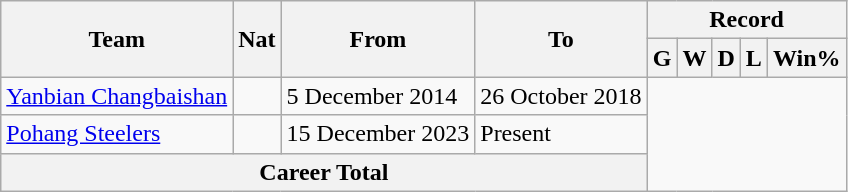<table class="wikitable" style="text-align: center">
<tr>
<th rowspan=2>Team</th>
<th rowspan=2>Nat</th>
<th rowspan=2>From</th>
<th rowspan=2>To</th>
<th colspan=5>Record</th>
</tr>
<tr>
<th>G</th>
<th>W</th>
<th>D</th>
<th>L</th>
<th>Win%</th>
</tr>
<tr>
<td align="left"><a href='#'>Yanbian Changbaishan</a></td>
<td></td>
<td align="left">5 December 2014</td>
<td align="left">26 October 2018<br></td>
</tr>
<tr>
<td align="left"><a href='#'>Pohang Steelers</a></td>
<td></td>
<td align="left">15 December 2023</td>
<td align="left">Present<br></td>
</tr>
<tr>
<th colspan="4">Career Total<br></th>
</tr>
</table>
